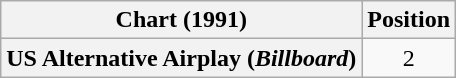<table class="wikitable plainrowheaders" style="text-align:center">
<tr>
<th scope="col">Chart (1991)</th>
<th scope="col">Position</th>
</tr>
<tr>
<th scope="row">US Alternative Airplay (<em>Billboard</em>)</th>
<td>2</td>
</tr>
</table>
